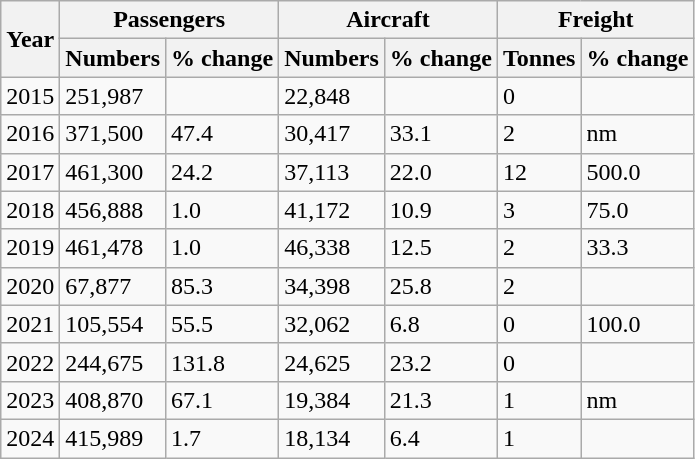<table class="wikitable sortable" style="padding:0.5em;">
<tr>
<th rowspan=2>Year</th>
<th colspan=2>Passengers</th>
<th colspan=2>Aircraft</th>
<th colspan=2>Freight</th>
</tr>
<tr>
<th>Numbers</th>
<th>% change</th>
<th>Numbers</th>
<th>% change</th>
<th>Tonnes</th>
<th>% change</th>
</tr>
<tr>
<td>2015</td>
<td>251,987</td>
<td></td>
<td>22,848</td>
<td></td>
<td>0</td>
<td></td>
</tr>
<tr>
<td>2016</td>
<td>371,500</td>
<td> 47.4</td>
<td>30,417</td>
<td> 33.1</td>
<td>2</td>
<td> nm</td>
</tr>
<tr>
<td>2017</td>
<td>461,300</td>
<td> 24.2</td>
<td>37,113</td>
<td> 22.0</td>
<td>12</td>
<td> 500.0</td>
</tr>
<tr>
<td>2018</td>
<td>456,888</td>
<td> 1.0</td>
<td>41,172</td>
<td> 10.9</td>
<td>3</td>
<td> 75.0</td>
</tr>
<tr>
<td>2019</td>
<td>461,478</td>
<td> 1.0</td>
<td>46,338</td>
<td> 12.5</td>
<td>2</td>
<td> 33.3</td>
</tr>
<tr>
<td>2020</td>
<td>67,877</td>
<td> 85.3</td>
<td>34,398</td>
<td> 25.8</td>
<td>2</td>
<td></td>
</tr>
<tr>
<td>2021</td>
<td>105,554</td>
<td> 55.5</td>
<td>32,062</td>
<td> 6.8</td>
<td>0</td>
<td> 100.0</td>
</tr>
<tr>
<td>2022</td>
<td>244,675</td>
<td> 131.8</td>
<td>24,625</td>
<td> 23.2</td>
<td>0</td>
<td></td>
</tr>
<tr>
<td>2023</td>
<td>408,870</td>
<td> 67.1</td>
<td>19,384</td>
<td> 21.3</td>
<td>1</td>
<td> nm</td>
</tr>
<tr>
<td>2024</td>
<td>415,989</td>
<td> 1.7</td>
<td>18,134</td>
<td> 6.4</td>
<td>1</td>
<td></td>
</tr>
</table>
